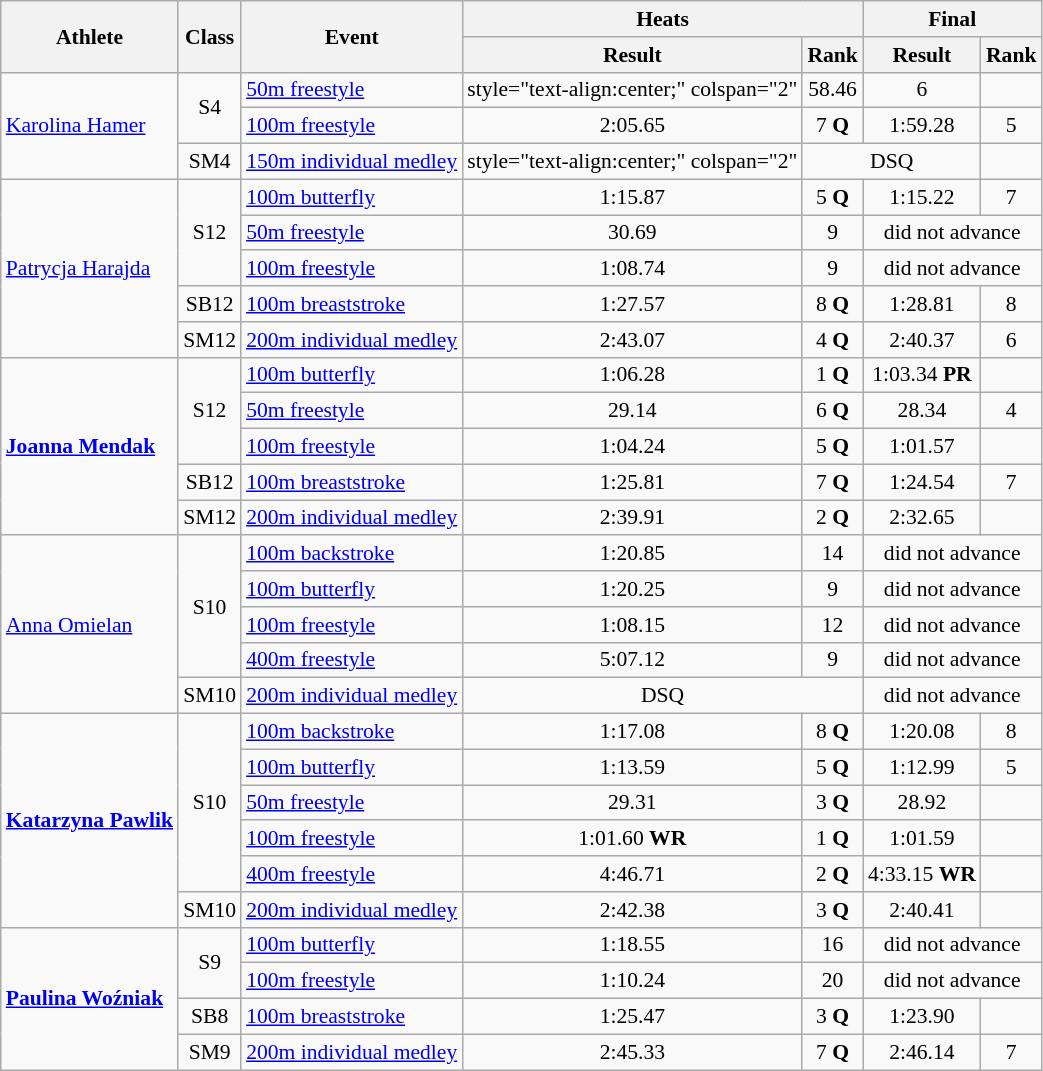<table class=wikitable style="font-size:90%">
<tr>
<th rowspan="2">Athlete</th>
<th rowspan="2">Class</th>
<th rowspan="2">Event</th>
<th colspan="2">Heats</th>
<th colspan="2">Final</th>
</tr>
<tr>
<th>Result</th>
<th>Rank</th>
<th>Result</th>
<th>Rank</th>
</tr>
<tr>
<td rowspan="3"><a href='#'>Karolina Hamer</a></td>
<td rowspan="2" style="text-align:center;">S4</td>
<td><a href='#'>50m freestyle</a></td>
<td>style="text-align:center;" colspan="2" </td>
<td style="text-align:center;">58.46</td>
<td style="text-align:center;">6</td>
</tr>
<tr>
<td><a href='#'>100m freestyle</a></td>
<td style="text-align:center;">2:05.65</td>
<td style="text-align:center;">7 <strong>Q</strong></td>
<td style="text-align:center;">1:59.28</td>
<td style="text-align:center;">5</td>
</tr>
<tr>
<td style="text-align:center;">SM4</td>
<td><a href='#'>150m individual medley</a></td>
<td>style="text-align:center;" colspan="2" </td>
<td style="text-align:center;" colspan="2">DSQ</td>
</tr>
<tr>
<td rowspan="5"><a href='#'>Patrycja Harajda</a></td>
<td rowspan="3" style="text-align:center;">S12</td>
<td><a href='#'>100m butterfly</a></td>
<td style="text-align:center;">1:15.87</td>
<td style="text-align:center;">5 <strong>Q</strong></td>
<td style="text-align:center;">1:15.22</td>
<td style="text-align:center;">7</td>
</tr>
<tr>
<td><a href='#'>50m freestyle</a></td>
<td style="text-align:center;">30.69</td>
<td style="text-align:center;">9</td>
<td style="text-align:center;" colspan="2">did not advance</td>
</tr>
<tr>
<td><a href='#'>100m freestyle</a></td>
<td style="text-align:center;">1:08.74</td>
<td style="text-align:center;">9</td>
<td style="text-align:center;" colspan="2">did not advance</td>
</tr>
<tr>
<td style="text-align:center;">SB12</td>
<td><a href='#'>100m breaststroke</a></td>
<td style="text-align:center;">1:27.57</td>
<td style="text-align:center;">8 <strong>Q</strong></td>
<td style="text-align:center;">1:28.81</td>
<td style="text-align:center;">8</td>
</tr>
<tr>
<td style="text-align:center;">SM12</td>
<td><a href='#'>200m individual medley</a></td>
<td style="text-align:center;">2:43.07</td>
<td style="text-align:center;">4 <strong>Q</strong></td>
<td style="text-align:center;">2:40.37</td>
<td style="text-align:center;">6</td>
</tr>
<tr>
<td rowspan="5"><strong><a href='#'>Joanna Mendak</a></strong></td>
<td rowspan="3" style="text-align:center;">S12</td>
<td><a href='#'>100m butterfly</a></td>
<td style="text-align:center;">1:06.28</td>
<td style="text-align:center;">1 <strong>Q</strong></td>
<td style="text-align:center;">1:03.34 <strong>PR</strong></td>
<td style="text-align:center;"></td>
</tr>
<tr>
<td><a href='#'>50m freestyle</a></td>
<td style="text-align:center;">29.14</td>
<td style="text-align:center;">6 <strong>Q</strong></td>
<td style="text-align:center;">28.34</td>
<td style="text-align:center;">4</td>
</tr>
<tr>
<td><a href='#'>100m freestyle</a></td>
<td style="text-align:center;">1:04.24</td>
<td style="text-align:center;">5 <strong>Q</strong></td>
<td style="text-align:center;">1:01.57</td>
<td style="text-align:center;"></td>
</tr>
<tr>
<td style="text-align:center;">SB12</td>
<td><a href='#'>100m breaststroke</a></td>
<td style="text-align:center;">1:25.81</td>
<td style="text-align:center;">7 <strong>Q</strong></td>
<td style="text-align:center;">1:24.54</td>
<td style="text-align:center;">7</td>
</tr>
<tr>
<td style="text-align:center;">SM12</td>
<td><a href='#'>200m individual medley</a></td>
<td style="text-align:center;">2:39.91</td>
<td style="text-align:center;">2 <strong>Q</strong></td>
<td style="text-align:center;">2:32.65</td>
<td style="text-align:center;"></td>
</tr>
<tr>
<td rowspan="5"><a href='#'>Anna Omielan</a></td>
<td rowspan="4" style="text-align:center;">S10</td>
<td><a href='#'>100m backstroke</a></td>
<td style="text-align:center;">1:20.85</td>
<td style="text-align:center;">14</td>
<td style="text-align:center;" colspan="2">did not advance</td>
</tr>
<tr>
<td><a href='#'>100m butterfly</a></td>
<td style="text-align:center;">1:20.25</td>
<td style="text-align:center;">9</td>
<td style="text-align:center;" colspan="2">did not advance</td>
</tr>
<tr>
<td><a href='#'>100m freestyle</a></td>
<td style="text-align:center;">1:08.15</td>
<td style="text-align:center;">12</td>
<td style="text-align:center;" colspan="2">did not advance</td>
</tr>
<tr>
<td><a href='#'>400m freestyle</a></td>
<td style="text-align:center;">5:07.12</td>
<td style="text-align:center;">9</td>
<td style="text-align:center;" colspan="2">did not advance</td>
</tr>
<tr>
<td style="text-align:center;">SM10</td>
<td><a href='#'>200m individual medley</a></td>
<td style="text-align:center;" colspan="2">DSQ</td>
<td style="text-align:center;" colspan="2">did not advance</td>
</tr>
<tr>
<td rowspan="6"><strong><a href='#'>Katarzyna Pawlik</a></strong></td>
<td rowspan="5" style="text-align:center;">S10</td>
<td><a href='#'>100m backstroke</a></td>
<td style="text-align:center;">1:17.08</td>
<td style="text-align:center;">8 <strong>Q</strong></td>
<td style="text-align:center;">1:20.08</td>
<td style="text-align:center;">8</td>
</tr>
<tr>
<td><a href='#'>100m butterfly</a></td>
<td style="text-align:center;">1:13.59</td>
<td style="text-align:center;">5 <strong>Q</strong></td>
<td style="text-align:center;">1:12.99</td>
<td style="text-align:center;">5</td>
</tr>
<tr>
<td><a href='#'>50m freestyle</a></td>
<td style="text-align:center;">29.31</td>
<td style="text-align:center;">3 <strong>Q</strong></td>
<td style="text-align:center;">28.92</td>
<td style="text-align:center;"></td>
</tr>
<tr>
<td><a href='#'>100m freestyle</a></td>
<td style="text-align:center;">1:01.60 <strong>WR</strong></td>
<td style="text-align:center;">1 <strong>Q</strong></td>
<td style="text-align:center;">1:01.59</td>
<td style="text-align:center;"></td>
</tr>
<tr>
<td><a href='#'>400m freestyle</a></td>
<td style="text-align:center;">4:46.71</td>
<td style="text-align:center;">2 <strong>Q</strong></td>
<td style="text-align:center;">4:33.15 <strong>WR</strong></td>
<td style="text-align:center;"></td>
</tr>
<tr>
<td style="text-align:center;">SM10</td>
<td><a href='#'>200m individual medley</a></td>
<td style="text-align:center;">2:42.38</td>
<td style="text-align:center;">3 <strong>Q</strong></td>
<td style="text-align:center;">2:40.41</td>
<td style="text-align:center;"></td>
</tr>
<tr>
<td rowspan="4"><strong><a href='#'>Paulina Woźniak</a></strong></td>
<td rowspan="2" style="text-align:center;">S9</td>
<td><a href='#'>100m butterfly</a></td>
<td style="text-align:center;">1:18.55</td>
<td style="text-align:center;">16</td>
<td style="text-align:center;" colspan="2">did not advance</td>
</tr>
<tr>
<td><a href='#'>100m freestyle</a></td>
<td style="text-align:center;">1:10.24</td>
<td style="text-align:center;">20</td>
<td style="text-align:center;" colspan="2">did not advance</td>
</tr>
<tr>
<td style="text-align:center;">SB8</td>
<td><a href='#'>100m breaststroke</a></td>
<td style="text-align:center;">1:25.47</td>
<td style="text-align:center;">3 <strong>Q</strong></td>
<td style="text-align:center;">1:23.90</td>
<td style="text-align:center;"></td>
</tr>
<tr>
<td style="text-align:center;">SM9</td>
<td><a href='#'>200m individual medley</a></td>
<td style="text-align:center;">2:45.33</td>
<td style="text-align:center;">7 <strong>Q</strong></td>
<td style="text-align:center;">2:46.14</td>
<td style="text-align:center;">7</td>
</tr>
</table>
